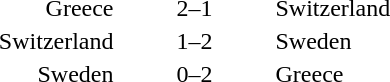<table style="text-align:center">
<tr>
<th width=200></th>
<th width=100></th>
<th width=200></th>
</tr>
<tr>
<td align=right>Greece</td>
<td>2–1</td>
<td align=left>Switzerland</td>
</tr>
<tr>
<td align=right>Switzerland</td>
<td>1–2</td>
<td align=left>Sweden</td>
</tr>
<tr>
<td align=right>Sweden</td>
<td>0–2</td>
<td align=left>Greece</td>
</tr>
</table>
